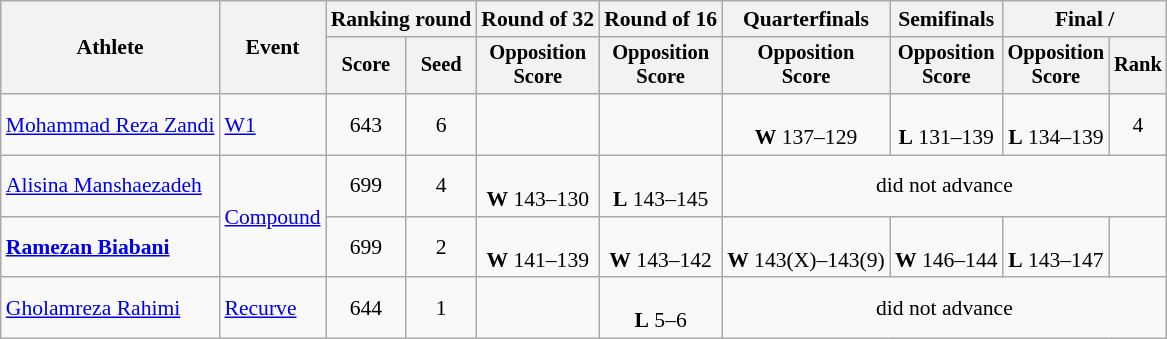<table class="wikitable" style="font-size:90%">
<tr>
<th rowspan=2>Athlete</th>
<th rowspan=2>Event</th>
<th colspan="2">Ranking round</th>
<th>Round of 32</th>
<th>Round of 16</th>
<th>Quarterfinals</th>
<th>Semifinals</th>
<th colspan="2">Final / </th>
</tr>
<tr style="font-size:95%">
<th>Score</th>
<th>Seed</th>
<th>Opposition<br>Score</th>
<th>Opposition<br>Score</th>
<th>Opposition<br>Score</th>
<th>Opposition<br>Score</th>
<th>Opposition<br>Score</th>
<th>Rank</th>
</tr>
<tr align=center>
<td align=left><a href='#'>Mohammad Reza Zandi</a></td>
<td align=left><a href='#'>W1</a></td>
<td>643 <strong></strong></td>
<td>6</td>
<td></td>
<td></td>
<td align="center"><br><strong>W</strong> 137–129</td>
<td align="center"><br><strong>L</strong> 131–139</td>
<td align="center"><br><strong>L</strong> 134–139</td>
<td>4</td>
</tr>
<tr align=center>
<td align=left><a href='#'>Alisina Manshaezadeh</a></td>
<td align=left rowspan=2><a href='#'>Compound</a></td>
<td>699 <strong></strong></td>
<td>4</td>
<td align="center"><br><strong>W</strong> 143–130</td>
<td align="center"><br><strong>L</strong> 143–145</td>
<td Colspan=4>did not advance</td>
</tr>
<tr align=center>
<td align=left><strong><a href='#'>Ramezan Biabani</a></strong></td>
<td>699 <strong></strong></td>
<td>2</td>
<td align="center"><br><strong>W</strong> 141–139</td>
<td align="center"><br><strong>W</strong> 143–142</td>
<td align="center"><br><strong>W</strong> 143(X)–143(9)</td>
<td align="center"><br><strong>W</strong> 146–144</td>
<td align="center"><br><strong>L</strong> 143–147</td>
<td></td>
</tr>
<tr align=center>
<td align=left><a href='#'>Gholamreza Rahimi</a></td>
<td align=left><a href='#'>Recurve</a></td>
<td>644 <strong></strong></td>
<td>1</td>
<td></td>
<td align="center"><br><strong>L</strong> 5–6</td>
<td Colspan=5>did not advance</td>
</tr>
</table>
